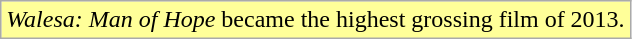<table class="wikitable">
<tr>
<td style="background-color:#FFFF99"><em>Walesa: Man of Hope</em> became the highest grossing film of 2013.</td>
</tr>
</table>
